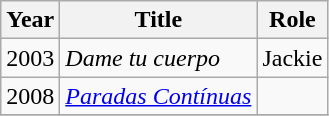<table class="wikitable">
<tr>
<th>Year</th>
<th>Title</th>
<th>Role</th>
</tr>
<tr>
<td>2003</td>
<td><em>Dame tu cuerpo</em></td>
<td>Jackie</td>
</tr>
<tr>
<td>2008</td>
<td><em><a href='#'>Paradas Contínuas</a></em></td>
<td></td>
</tr>
<tr>
</tr>
</table>
